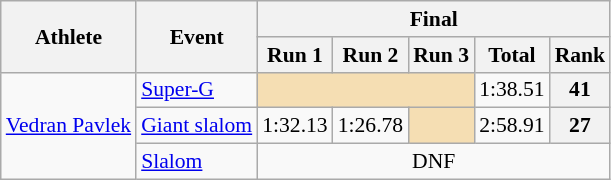<table class="wikitable" style="font-size:90%">
<tr>
<th rowspan="2">Athlete</th>
<th rowspan="2">Event</th>
<th colspan="5">Final</th>
</tr>
<tr>
<th>Run 1</th>
<th>Run 2</th>
<th>Run 3</th>
<th>Total</th>
<th>Rank</th>
</tr>
<tr>
<td rowspan=3><a href='#'>Vedran Pavlek</a></td>
<td><a href='#'>Super-G</a></td>
<td colspan=3 bgcolor="wheat"></td>
<td align="center">1:38.51</td>
<th align="center">41</th>
</tr>
<tr>
<td><a href='#'>Giant slalom</a></td>
<td align="center">1:32.13</td>
<td align="center">1:26.78</td>
<td bgcolor="wheat"></td>
<td align="center">2:58.91</td>
<th align="center">27</th>
</tr>
<tr>
<td><a href='#'>Slalom</a></td>
<td colspan=5 align="center">DNF</td>
</tr>
</table>
